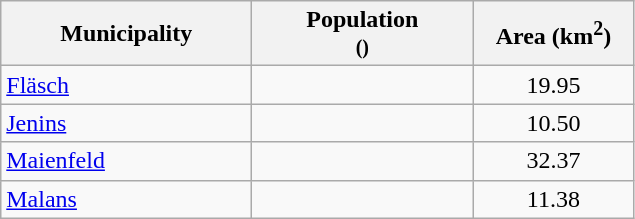<table class="wikitable">
<tr>
<th width="160">Municipality</th>
<th width="140">Population <small><br>()</small></th>
<th width="100">Area (km<sup>2</sup>)</th>
</tr>
<tr>
<td><a href='#'>Fläsch</a></td>
<td align="center"></td>
<td align="center">19.95</td>
</tr>
<tr>
<td><a href='#'>Jenins</a></td>
<td align="center"></td>
<td align="center">10.50</td>
</tr>
<tr>
<td><a href='#'>Maienfeld</a></td>
<td align="center"></td>
<td align="center">32.37</td>
</tr>
<tr>
<td><a href='#'>Malans</a></td>
<td align="center"></td>
<td align="center">11.38</td>
</tr>
</table>
